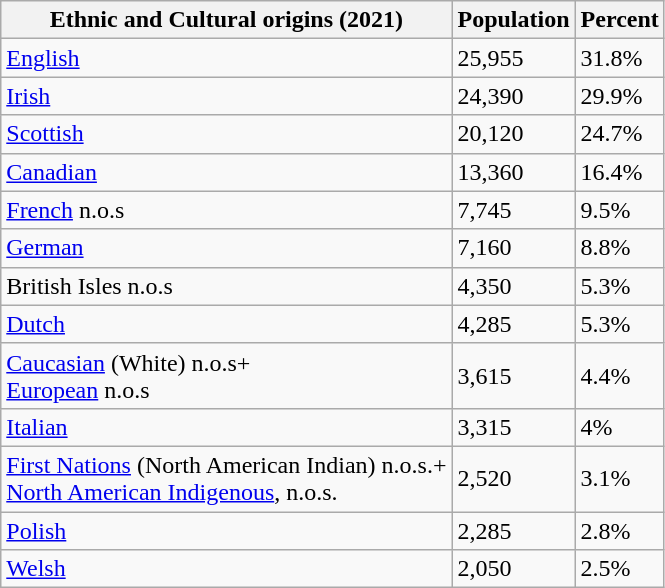<table class="wikitable">
<tr>
<th>Ethnic and Cultural origins (2021)</th>
<th>Population</th>
<th>Percent</th>
</tr>
<tr>
<td><a href='#'>English</a></td>
<td>25,955</td>
<td>31.8%</td>
</tr>
<tr>
<td><a href='#'>Irish</a></td>
<td>24,390</td>
<td>29.9%</td>
</tr>
<tr>
<td><a href='#'>Scottish</a></td>
<td>20,120</td>
<td>24.7%</td>
</tr>
<tr>
<td><a href='#'>Canadian</a></td>
<td>13,360</td>
<td>16.4%</td>
</tr>
<tr>
<td><a href='#'>French</a> n.o.s</td>
<td>7,745</td>
<td>9.5%</td>
</tr>
<tr>
<td><a href='#'>German</a></td>
<td>7,160</td>
<td>8.8%</td>
</tr>
<tr>
<td>British Isles n.o.s</td>
<td>4,350</td>
<td>5.3%</td>
</tr>
<tr>
<td><a href='#'>Dutch</a></td>
<td>4,285</td>
<td>5.3%</td>
</tr>
<tr>
<td><a href='#'>Caucasian</a> (White) n.o.s+<br><a href='#'>European</a> n.o.s</td>
<td>3,615</td>
<td>4.4%</td>
</tr>
<tr>
<td><a href='#'>Italian</a></td>
<td>3,315</td>
<td>4%</td>
</tr>
<tr>
<td><a href='#'>First Nations</a> (North American Indian) n.o.s.+<br><a href='#'>North American Indigenous</a>, n.o.s.</td>
<td>2,520</td>
<td>3.1%</td>
</tr>
<tr>
<td><a href='#'>Polish</a></td>
<td>2,285</td>
<td>2.8%</td>
</tr>
<tr>
<td><a href='#'>Welsh</a></td>
<td>2,050</td>
<td>2.5%</td>
</tr>
</table>
